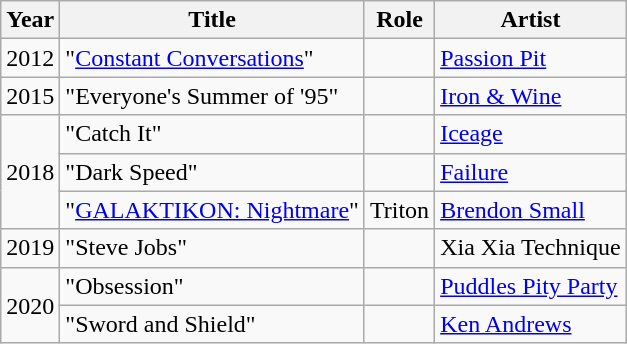<table class="wikitable sortable">
<tr>
<th>Year</th>
<th>Title</th>
<th>Role</th>
<th class="unsortable">Artist</th>
</tr>
<tr>
<td>2012</td>
<td>"<a href='#'>Constant Conversations</a>"</td>
<td></td>
<td><a href='#'>Passion Pit</a></td>
</tr>
<tr>
<td>2015</td>
<td>"Everyone's Summer of '95"</td>
<td></td>
<td><a href='#'>Iron & Wine</a></td>
</tr>
<tr>
<td rowspan="3">2018</td>
<td>"Catch It"</td>
<td></td>
<td><a href='#'>Iceage</a></td>
</tr>
<tr>
<td>"Dark Speed"</td>
<td></td>
<td><a href='#'>Failure</a></td>
</tr>
<tr>
<td>"<a href='#'>GALAKTIKON: Nightmare</a>"</td>
<td>Triton</td>
<td><a href='#'>Brendon Small</a></td>
</tr>
<tr>
<td>2019</td>
<td>"Steve Jobs"</td>
<td></td>
<td>Xia Xia Technique</td>
</tr>
<tr>
<td rowspan="2">2020</td>
<td>"Obsession"</td>
<td></td>
<td><a href='#'>Puddles Pity Party</a></td>
</tr>
<tr>
<td>"Sword and Shield"</td>
<td></td>
<td><a href='#'>Ken Andrews</a></td>
</tr>
</table>
